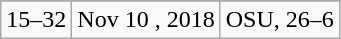<table class="wikitable">
<tr align="center">
</tr>
<tr align="center">
<td>15–32</td>
<td>Nov 10 , 2018</td>
<td>OSU, 26–6</td>
</tr>
</table>
